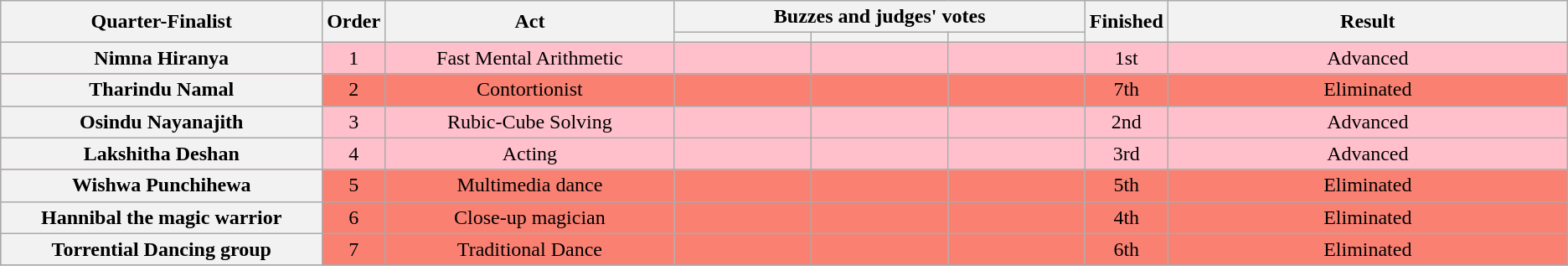<table class="wikitable plainrowheaders sortable" style="text-align:center;">
<tr>
<th scope="col" rowspan="2" class="unsortable" style="width:18em;">Quarter-Finalist</th>
<th scope="col" rowspan="2" style="width:1em;">Order</th>
<th scope="col" rowspan="2" class="unsortable" style="width:16em;">Act</th>
<th scope="col" colspan="3" class="unsortable" style="width:24em;">Buzzes and judges' votes</th>
<th scope="col" rowspan="2" style="width:0.25em;">Finished</th>
<th scope="col" rowspan="2" style="width:23em;">Result</th>
</tr>
<tr>
<th scope="col" style="width:6em;"></th>
<th scope="col" style="width:6em;"></th>
<th scope="col" style="width:6em;"></th>
</tr>
<tr bgcolor=pink>
<th scope="row">Nimna Hiranya</th>
<td>1</td>
<td>Fast Mental Arithmetic</td>
<td></td>
<td></td>
<td></td>
<td>1st</td>
<td>Advanced</td>
</tr>
<tr bgcolor=salmon>
<th scope="row">Tharindu Namal</th>
<td>2</td>
<td>Contortionist</td>
<td></td>
<td></td>
<td></td>
<td>7th</td>
<td>Eliminated</td>
</tr>
<tr bgcolor=pink>
<th scope="row">Osindu Nayanajith</th>
<td>3</td>
<td>Rubic-Cube Solving</td>
<td></td>
<td></td>
<td></td>
<td>2nd</td>
<td>Advanced</td>
</tr>
<tr bgcolor=pink>
<th scope="row">Lakshitha Deshan</th>
<td>4</td>
<td>Acting</td>
<td></td>
<td></td>
<td></td>
<td>3rd</td>
<td>Advanced</td>
</tr>
<tr bgcolor=salmon>
<th scope="row">Wishwa Punchihewa</th>
<td>5</td>
<td>Multimedia dance</td>
<td></td>
<td></td>
<td></td>
<td>5th</td>
<td>Eliminated</td>
</tr>
<tr bgcolor=salmon>
<th scope="row">Hannibal the magic warrior</th>
<td>6</td>
<td>Close-up magician</td>
<td></td>
<td></td>
<td></td>
<td>4th</td>
<td>Eliminated</td>
</tr>
<tr bgcolor=salmon>
<th scope="row">Torrential Dancing group</th>
<td>7</td>
<td>Traditional Dance</td>
<td></td>
<td></td>
<td></td>
<td>6th</td>
<td>Eliminated</td>
</tr>
</table>
